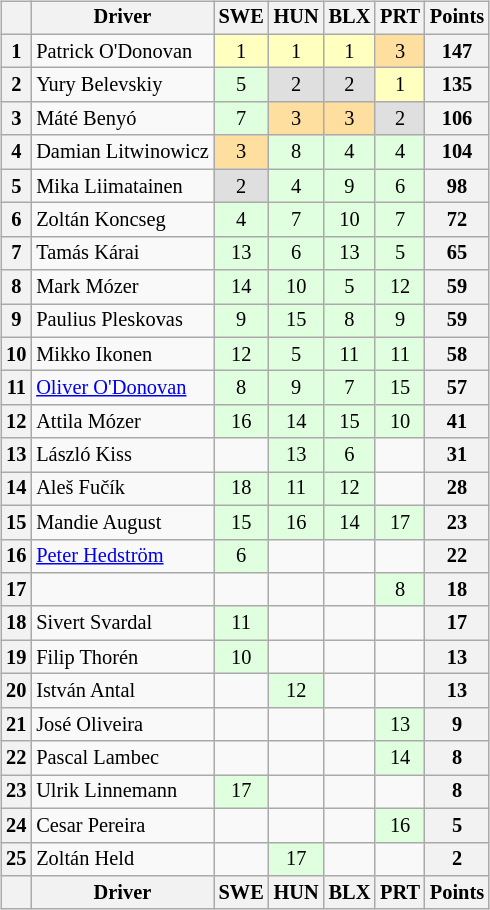<table>
<tr>
<td><br><table class="wikitable" style="font-size:85%; text-align:center;">
<tr>
<th></th>
<th>Driver</th>
<th>SWE<br></th>
<th>HUN<br></th>
<th>BLX<br></th>
<th>PRT<br></th>
<th>Points</th>
</tr>
<tr>
<th>1</th>
<td align="left"> Patrick O'Donovan</td>
<td style="background:#ffffbf;">1</td>
<td style="background:#ffffbf;">1</td>
<td style="background:#ffffbf;">1</td>
<td style="background:#ffdf9f;">3</td>
<th>147</th>
</tr>
<tr>
<th>2</th>
<td align="left"> Yury Belevskiy</td>
<td style="background:#dfffdf;">5</td>
<td style="background:#dfdfdf;">2</td>
<td style="background:#dfdfdf;">2</td>
<td style="background:#ffffbf;">1</td>
<th>135</th>
</tr>
<tr>
<th>3</th>
<td align="left"> Máté Benyó</td>
<td style="background:#dfffdf;">7</td>
<td style="background:#ffdf9f;">3</td>
<td style="background:#ffdf9f;">3</td>
<td style="background:#dfdfdf;">2</td>
<th>106</th>
</tr>
<tr>
<th>4</th>
<td align="left"> Damian Litwinowicz</td>
<td style="background:#ffdf9f;">3</td>
<td style="background:#dfffdf;">8</td>
<td style="background:#dfffdf;">4</td>
<td style="background:#dfffdf;">4</td>
<th>104</th>
</tr>
<tr>
<th>5</th>
<td align="left"> Mika Liimatainen</td>
<td style="background:#dfdfdf;">2</td>
<td style="background:#dfffdf;">4</td>
<td style="background:#dfffdf;">9</td>
<td style="background:#dfffdf;">6</td>
<th>98</th>
</tr>
<tr>
<th>6</th>
<td align="left"> Zoltán Koncseg</td>
<td style="background:#dfffdf;">4</td>
<td style="background:#dfffdf;">7</td>
<td style="background:#dfffdf;">10</td>
<td style="background:#dfffdf;">7</td>
<th>72</th>
</tr>
<tr>
<th>7</th>
<td align="left"> Tamás Kárai</td>
<td style="background:#dfffdf;">13</td>
<td style="background:#dfffdf;">6</td>
<td style="background:#dfffdf;">13</td>
<td style="background:#dfffdf;">5</td>
<th>65</th>
</tr>
<tr>
<th>8</th>
<td align="left"> Mark Mózer</td>
<td style="background:#dfffdf;">14</td>
<td style="background:#dfffdf;">10</td>
<td style="background:#dfffdf;">5</td>
<td style="background:#dfffdf;">12</td>
<th>59</th>
</tr>
<tr>
<th>9</th>
<td align="left"> Paulius Pleskovas</td>
<td style="background:#dfffdf;">9</td>
<td style="background:#dfffdf;">15</td>
<td style="background:#dfffdf;">8</td>
<td style="background:#dfffdf;">9</td>
<th>59</th>
</tr>
<tr>
<th>10</th>
<td align="left"> Mikko Ikonen</td>
<td style="background:#dfffdf;">12</td>
<td style="background:#dfffdf;">5</td>
<td style="background:#dfffdf;">11</td>
<td style="background:#dfffdf;">11</td>
<th>58</th>
</tr>
<tr>
<th>11</th>
<td align="left"> <a href='#'>Oliver O'Donovan</a></td>
<td style="background:#dfffdf;">8</td>
<td style="background:#dfffdf;">9</td>
<td style="background:#dfffdf;">7</td>
<td style="background:#dfffdf;">15</td>
<th>57</th>
</tr>
<tr>
<th>12</th>
<td align="left"> Attila Mózer</td>
<td style="background:#dfffdf;">16</td>
<td style="background:#dfffdf;">14</td>
<td style="background:#dfffdf;">15</td>
<td style="background:#dfffdf;">10</td>
<th>41</th>
</tr>
<tr>
<th>13</th>
<td align="left"> László Kiss</td>
<td></td>
<td style="background:#dfffdf;">13</td>
<td style="background:#dfffdf;">6</td>
<td></td>
<th>31</th>
</tr>
<tr>
<th>14</th>
<td align="left"> Aleš Fučík</td>
<td style="background:#dfffdf;">18</td>
<td style="background:#dfffdf;">11</td>
<td style="background:#dfffdf;">12</td>
<td></td>
<th>28</th>
</tr>
<tr>
<th>15</th>
<td align="left"> Mandie August</td>
<td style="background:#dfffdf;">15</td>
<td style="background:#dfffdf;">16</td>
<td style="background:#dfffdf;">14</td>
<td style="background:#dfffdf;">17</td>
<th>23</th>
</tr>
<tr>
<th>16</th>
<td align="left"> <a href='#'>Peter Hedström</a></td>
<td style="background:#dfffdf;">6</td>
<td></td>
<td></td>
<td></td>
<th>22</th>
</tr>
<tr>
<th>17</th>
<td align="left"> </td>
<td></td>
<td></td>
<td></td>
<td style="background:#dfffdf;">8</td>
<th>18</th>
</tr>
<tr>
<th>18</th>
<td align="left"> Sivert Svardal</td>
<td style="background:#dfffdf;">11</td>
<td></td>
<td></td>
<td></td>
<th>17</th>
</tr>
<tr>
<th>19</th>
<td align="left"> Filip Thorén</td>
<td style="background:#dfffdf;">10</td>
<td></td>
<td></td>
<td></td>
<th>13</th>
</tr>
<tr>
<th>20</th>
<td align="left"> István Antal</td>
<td></td>
<td style="background:#dfffdf;">12</td>
<td></td>
<td></td>
<th>13</th>
</tr>
<tr>
<th>21</th>
<td align="left"> José Oliveira</td>
<td></td>
<td></td>
<td></td>
<td style="background:#dfffdf;">13</td>
<th>9</th>
</tr>
<tr>
<th>22</th>
<td align="left"> Pascal Lambec</td>
<td></td>
<td></td>
<td></td>
<td style="background:#dfffdf;">14</td>
<th>8</th>
</tr>
<tr>
<th>23</th>
<td align="left"> Ulrik Linnemann</td>
<td style="background:#dfffdf;">17</td>
<td></td>
<td></td>
<td></td>
<th>8</th>
</tr>
<tr>
<th>24</th>
<td align="left"> Cesar Pereira</td>
<td></td>
<td></td>
<td></td>
<td style="background:#dfffdf;">16</td>
<th>5</th>
</tr>
<tr>
<th>25</th>
<td align="left"> Zoltán Held</td>
<td></td>
<td style="background:#dfffdf;">17</td>
<td></td>
<td></td>
<th>2</th>
</tr>
<tr>
<th></th>
<th>Driver</th>
<th>SWE<br></th>
<th>HUN<br></th>
<th>BLX<br></th>
<th>PRT<br></th>
<th>Points</th>
</tr>
</table>
</td>
<td valign="top"><br></td>
</tr>
</table>
